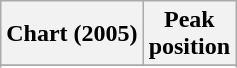<table class="wikitable sortable">
<tr>
<th>Chart (2005)</th>
<th>Peak<br>position</th>
</tr>
<tr>
</tr>
<tr>
</tr>
<tr>
</tr>
<tr>
</tr>
<tr>
</tr>
<tr>
</tr>
</table>
